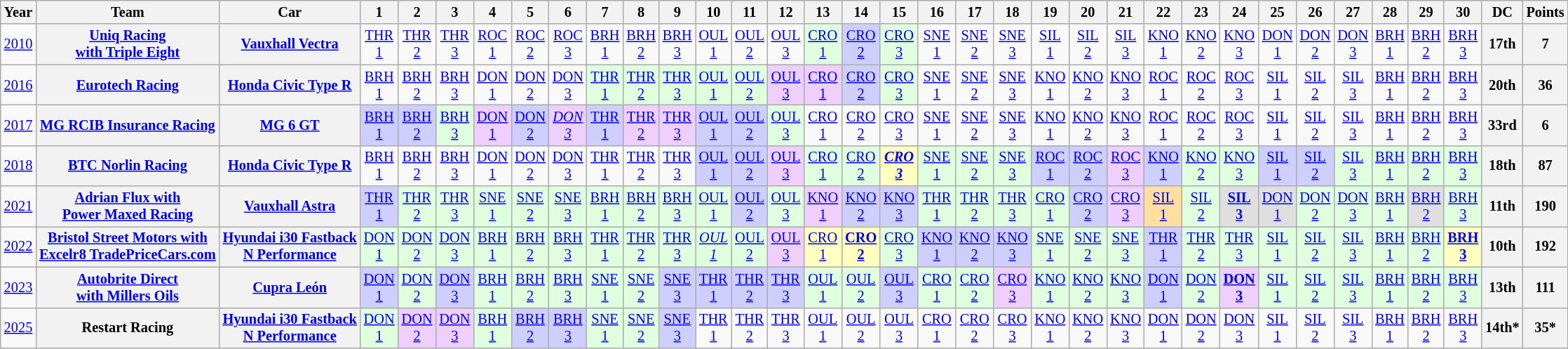<table class="wikitable" style="text-align:center; font-size:85%">
<tr>
<th>Year</th>
<th>Team</th>
<th>Car</th>
<th>1</th>
<th>2</th>
<th>3</th>
<th>4</th>
<th>5</th>
<th>6</th>
<th>7</th>
<th>8</th>
<th>9</th>
<th>10</th>
<th>11</th>
<th>12</th>
<th>13</th>
<th>14</th>
<th>15</th>
<th>16</th>
<th>17</th>
<th>18</th>
<th>19</th>
<th>20</th>
<th>21</th>
<th>22</th>
<th>23</th>
<th>24</th>
<th>25</th>
<th>26</th>
<th>27</th>
<th>28</th>
<th>29</th>
<th>30</th>
<th>DC</th>
<th>Points</th>
</tr>
<tr>
<td><a href='#'>2010</a></td>
<th nowrap><a href='#'>Uniq Racing<br>with Triple Eight</a></th>
<th nowrap><a href='#'>Vauxhall Vectra</a></th>
<td><a href='#'>THR<br>1</a></td>
<td><a href='#'>THR<br>2</a></td>
<td><a href='#'>THR<br>3</a></td>
<td><a href='#'>ROC<br>1</a></td>
<td><a href='#'>ROC<br>2</a></td>
<td><a href='#'>ROC<br>3</a></td>
<td><a href='#'>BRH<br>1</a></td>
<td><a href='#'>BRH<br>2</a></td>
<td><a href='#'>BRH<br>3</a></td>
<td><a href='#'>OUL<br>1</a></td>
<td><a href='#'>OUL<br>2</a></td>
<td><a href='#'>OUL<br>3</a></td>
<td style="background:#DFFFDF;"><a href='#'>CRO<br>1</a><br></td>
<td style="background:#CFCFFF;"><a href='#'>CRO<br>2</a><br></td>
<td style="background:#DFFFDF;"><a href='#'>CRO<br>3</a><br></td>
<td><a href='#'>SNE<br>1</a></td>
<td><a href='#'>SNE<br>2</a></td>
<td><a href='#'>SNE<br>3</a></td>
<td><a href='#'>SIL<br>1</a></td>
<td><a href='#'>SIL<br>2</a></td>
<td><a href='#'>SIL<br>3</a></td>
<td><a href='#'>KNO<br>1</a></td>
<td><a href='#'>KNO<br>2</a></td>
<td><a href='#'>KNO<br>3</a></td>
<td><a href='#'>DON<br>1</a></td>
<td><a href='#'>DON<br>2</a></td>
<td><a href='#'>DON<br>3</a></td>
<td><a href='#'>BRH<br>1</a></td>
<td><a href='#'>BRH<br>2</a></td>
<td><a href='#'>BRH<br>3</a></td>
<th>17th</th>
<th>7</th>
</tr>
<tr>
<td><a href='#'>2016</a></td>
<th nowrap><a href='#'>Eurotech Racing</a></th>
<th nowrap><a href='#'>Honda Civic Type R</a></th>
<td><a href='#'>BRH<br>1</a></td>
<td><a href='#'>BRH<br>2</a></td>
<td><a href='#'>BRH<br>3</a></td>
<td><a href='#'>DON<br>1</a></td>
<td><a href='#'>DON<br>2</a></td>
<td><a href='#'>DON<br>3</a></td>
<td style="background:#DFFFDF;"><a href='#'>THR<br>1</a><br></td>
<td style="background:#DFFFDF;"><a href='#'>THR<br>2</a><br></td>
<td style="background:#DFFFDF;"><a href='#'>THR<br>3</a><br></td>
<td style="background:#DFFFDF;"><a href='#'>OUL<br>1</a><br></td>
<td style="background:#DFFFDF;"><a href='#'>OUL<br>2</a><br></td>
<td style="background:#EFCFFF;"><a href='#'>OUL<br>3</a><br></td>
<td style="background:#EFCFFF;"><a href='#'>CRO<br>1</a><br></td>
<td style="background:#CFCFFF;"><a href='#'>CRO<br>2</a><br></td>
<td style="background:#DFFFDF;"><a href='#'>CRO<br>3</a><br></td>
<td><a href='#'>SNE<br>1</a></td>
<td><a href='#'>SNE<br>2</a></td>
<td><a href='#'>SNE<br>3</a></td>
<td><a href='#'>KNO<br>1</a></td>
<td><a href='#'>KNO<br>2</a></td>
<td><a href='#'>KNO<br>3</a></td>
<td><a href='#'>ROC<br>1</a></td>
<td><a href='#'>ROC<br>2</a></td>
<td><a href='#'>ROC<br>3</a></td>
<td><a href='#'>SIL<br>1</a></td>
<td><a href='#'>SIL<br>2</a></td>
<td><a href='#'>SIL<br>3</a></td>
<td><a href='#'>BRH<br>1</a></td>
<td><a href='#'>BRH<br>2</a></td>
<td><a href='#'>BRH<br>3</a></td>
<th>20th</th>
<th>36</th>
</tr>
<tr>
<td><a href='#'>2017</a></td>
<th nowrap><a href='#'>MG RCIB Insurance Racing</a></th>
<th nowrap><a href='#'>MG 6 GT</a></th>
<td style="background:#CFCFFF;"><a href='#'>BRH<br>1</a><br></td>
<td style="background:#CFCFFF;"><a href='#'>BRH<br>2</a><br></td>
<td style="background:#DFFFDF;"><a href='#'>BRH<br>3</a><br></td>
<td style="background:#EFCFFF;"><a href='#'>DON<br>1</a><br></td>
<td style="background:#CFCFFF;"><a href='#'>DON<br>2</a><br></td>
<td style="background:#EFCFFF;"><em><a href='#'>DON<br>3</a></em><br></td>
<td style="background:#CFCFFF;"><a href='#'>THR<br>1</a><br></td>
<td style="background:#EFCFFF;"><a href='#'>THR<br>2</a><br></td>
<td style="background:#EFCFFF;"><a href='#'>THR<br>3</a><br></td>
<td style="background:#CFCFFF;"><a href='#'>OUL<br>1</a><br></td>
<td style="background:#CFCFFF;"><a href='#'>OUL<br>2</a><br></td>
<td style="background:#DFFFDF;"><a href='#'>OUL<br>3</a><br></td>
<td><a href='#'>CRO<br>1</a></td>
<td><a href='#'>CRO<br>2</a></td>
<td><a href='#'>CRO<br>3</a></td>
<td><a href='#'>SNE<br>1</a></td>
<td><a href='#'>SNE<br>2</a></td>
<td><a href='#'>SNE<br>3</a></td>
<td><a href='#'>KNO<br>1</a></td>
<td><a href='#'>KNO<br>2</a></td>
<td><a href='#'>KNO<br>3</a></td>
<td><a href='#'>ROC<br>1</a></td>
<td><a href='#'>ROC<br>2</a></td>
<td><a href='#'>ROC<br>3</a></td>
<td><a href='#'>SIL<br>1</a></td>
<td><a href='#'>SIL<br>2</a></td>
<td><a href='#'>SIL<br>3</a></td>
<td><a href='#'>BRH<br>1</a></td>
<td><a href='#'>BRH<br>2</a></td>
<td><a href='#'>BRH<br>3</a></td>
<th>33rd</th>
<th>6</th>
</tr>
<tr>
<td><a href='#'>2018</a></td>
<th nowrap><a href='#'>BTC Norlin Racing</a></th>
<th nowrap><a href='#'>Honda Civic Type R</a></th>
<td><a href='#'>BRH<br>1</a></td>
<td><a href='#'>BRH<br>2</a></td>
<td><a href='#'>BRH<br>3</a></td>
<td><a href='#'>DON<br>1</a></td>
<td><a href='#'>DON<br>2</a></td>
<td><a href='#'>DON<br>3</a></td>
<td><a href='#'>THR<br>1</a></td>
<td><a href='#'>THR<br>2</a></td>
<td><a href='#'>THR<br>3</a></td>
<td style="background:#CFCFFF;"><a href='#'>OUL<br>1</a><br></td>
<td style="background:#CFCFFF;"><a href='#'>OUL<br>2</a><br></td>
<td style="background:#EFCFFF;"><a href='#'>OUL<br>3</a><br></td>
<td style="background:#DFFFDF;"><a href='#'>CRO<br>1</a><br></td>
<td style="background:#DFFFDF;"><a href='#'>CRO<br>2</a><br></td>
<td style="background:#FFFFBF;"><strong><em><a href='#'>CRO<br>3</a></em></strong><br></td>
<td style="background:#DFFFDF;"><a href='#'>SNE<br>1</a><br></td>
<td style="background:#DFFFDF;"><a href='#'>SNE<br>2</a><br></td>
<td style="background:#DFFFDF;"><a href='#'>SNE<br>3</a><br></td>
<td style="background:#CFCFFF;"><a href='#'>ROC<br>1</a><br></td>
<td style="background:#CFCFFF;"><a href='#'>ROC<br>2</a><br></td>
<td style="background:#EFCFFF;"><a href='#'>ROC<br>3</a><br></td>
<td style="background:#CFCFFF;"><a href='#'>KNO<br>1</a><br></td>
<td style="background:#DFFFDF;"><a href='#'>KNO<br>2</a><br></td>
<td style="background:#DFFFDF;"><a href='#'>KNO<br>3</a><br></td>
<td style="background:#CFCFFF;"><a href='#'>SIL<br>1</a><br></td>
<td style="background:#CFCFFF;"><a href='#'>SIL<br>2</a><br></td>
<td style="background:#DFFFDF;"><a href='#'>SIL<br>3</a><br></td>
<td style="background:#DFFFDF;"><a href='#'>BRH<br>1</a><br></td>
<td style="background:#DFFFDF;"><a href='#'>BRH<br>2</a><br></td>
<td style="background:#DFFFDF;"><a href='#'>BRH<br>3</a><br></td>
<th>18th</th>
<th>87</th>
</tr>
<tr>
<td><a href='#'>2021</a></td>
<th nowrap><a href='#'>Adrian Flux with<br>Power Maxed Racing</a></th>
<th nowrap><a href='#'>Vauxhall Astra</a></th>
<td style="background:#CFCFFF;"><a href='#'>THR<br>1</a><br></td>
<td style="background:#DFFFDF;"><a href='#'>THR<br>2</a><br></td>
<td style="background:#DFFFDF;"><a href='#'>THR<br>3</a><br></td>
<td style="background:#DFFFDF;"><a href='#'>SNE<br>1</a><br></td>
<td style="background:#DFFFDF;"><a href='#'>SNE<br>2</a><br></td>
<td style="background:#DFFFDF;"><a href='#'>SNE<br>3</a><br></td>
<td style="background:#DFFFDF;"><a href='#'>BRH<br>1</a><br></td>
<td style="background:#DFFFDF;"><a href='#'>BRH<br>2</a><br></td>
<td style="background:#DFFFDF;"><a href='#'>BRH<br>3</a><br></td>
<td style="background:#DFFFDF;"><a href='#'>OUL<br>1</a><br></td>
<td style="background:#CFCFFF;"><a href='#'>OUL<br>2</a><br></td>
<td style="background:#DFFFDF;"><a href='#'>OUL<br>3</a><br></td>
<td style="background:#EFCFFF;"><a href='#'>KNO<br>1</a><br></td>
<td style="background:#CFCFFF;"><a href='#'>KNO<br>2</a><br></td>
<td style="background:#CFCFFF;"><a href='#'>KNO<br>3</a><br></td>
<td style="background:#DFFFDF;"><a href='#'>THR<br>1</a><br></td>
<td style="background:#DFFFDF;"><a href='#'>THR<br>2</a><br></td>
<td style="background:#DFFFDF;"><a href='#'>THR<br>3</a><br></td>
<td style="background:#DFFFDF;"><a href='#'>CRO<br>1</a><br></td>
<td style="background:#CFCFFF;"><a href='#'>CRO<br>2</a><br></td>
<td style="background:#EFCFFF;"><a href='#'>CRO<br>3</a><br></td>
<td style="background:#FFDF9F;"><a href='#'>SIL<br>1</a><br></td>
<td style="background:#DFFFDF;"><a href='#'>SIL<br>2</a><br></td>
<td style="background:#DFDFDF;"><strong><a href='#'>SIL<br>3</a></strong><br></td>
<td style="background:#DFDFDF;"><a href='#'>DON<br>1</a><br></td>
<td style="background:#DFFFDF;"><a href='#'>DON<br>2</a><br></td>
<td style="background:#DFFFDF;"><a href='#'>DON<br>3</a><br></td>
<td style="background:#DFFFDF;"><a href='#'>BRH<br>1</a><br></td>
<td style="background:#DFDFDF;"><a href='#'>BRH<br>2</a><br></td>
<td style="background:#DFFFDF;"><a href='#'>BRH<br>3</a><br></td>
<th>11th</th>
<th>190</th>
</tr>
<tr>
<td><a href='#'>2022</a></td>
<th nowrap><a href='#'>Bristol Street Motors with<br>Excelr8 TradePriceCars.com</a></th>
<th nowrap><a href='#'>Hyundai i30 Fastback<br>N Performance</a></th>
<td style="background:#DFFFDF;"><a href='#'>DON<br>1</a><br></td>
<td style="background:#DFFFDF;"><a href='#'>DON<br>2</a><br></td>
<td style="background:#DFFFDF;"><a href='#'>DON<br>3</a><br></td>
<td style="background:#DFFFDF;"><a href='#'>BRH<br>1</a><br></td>
<td style="background:#DFFFDF;"><a href='#'>BRH<br>2</a><br></td>
<td style="background:#DFFFDF;"><a href='#'>BRH<br>3</a><br></td>
<td style="background:#DFFFDF;"><a href='#'>THR<br>1</a><br></td>
<td style="background:#DFFFDF;"><a href='#'>THR<br>2</a><br></td>
<td style="background:#DFFFDF;"><a href='#'>THR<br>3</a><br></td>
<td style="background:#DFFFDF;"><em><a href='#'>OUL<br>1</a></em><br></td>
<td style="background:#DFFFDF;"><a href='#'>OUL<br>2</a><br></td>
<td style="background:#EFCFFF;"><a href='#'>OUL<br>3</a><br></td>
<td style="background:#FFFFBF;"><a href='#'>CRO<br>1</a><br></td>
<td style="background:#FFFFBF;"><strong><a href='#'>CRO<br>2</a></strong><br></td>
<td style="background:#DFFFDF;"><a href='#'>CRO<br>3</a><br></td>
<td style="background:#CFCFFF;"><a href='#'>KNO<br>1</a><br></td>
<td style="background:#CFCFFF;"><a href='#'>KNO<br>2</a><br></td>
<td style="background:#CFCFFF;"><a href='#'>KNO<br>3</a><br></td>
<td style="background:#DFFFDF;"><a href='#'>SNE<br>1</a><br></td>
<td style="background:#DFFFDF;"><a href='#'>SNE<br>2</a><br></td>
<td style="background:#DFFFDF;"><a href='#'>SNE<br>3</a><br></td>
<td style="background:#CFCFFF;"><a href='#'>THR<br>1</a><br></td>
<td style="background:#DFFFDF;"><a href='#'>THR<br>2</a><br></td>
<td style="background:#DFFFDF;"><a href='#'>THR<br>3</a><br></td>
<td style="background:#DFFFDF;"><a href='#'>SIL<br>1</a><br></td>
<td style="background:#DFFFDF;"><a href='#'>SIL<br>2</a><br></td>
<td style="background:#DFFFDF;"><a href='#'>SIL<br>3</a><br></td>
<td style="background:#DFFFDF;"><a href='#'>BRH<br>1</a><br></td>
<td style="background:#DFFFDF;"><a href='#'>BRH<br>2</a><br></td>
<td style="background:#FFFFBF;"><strong><a href='#'>BRH<br>3</a></strong><br></td>
<th>10th</th>
<th>192</th>
</tr>
<tr>
<td><a href='#'>2023</a></td>
<th nowrap><a href='#'>Autobrite Direct<br>with Millers Oils</a></th>
<th nowrap><a href='#'>Cupra León</a></th>
<td style="background:#CFCFFF;"><a href='#'>DON<br>1</a><br></td>
<td style="background:#DFFFDF;"><a href='#'>DON<br>2</a><br></td>
<td style="background:#CFCFFF;"><a href='#'>DON<br>3</a><br></td>
<td style="background:#DFFFDF;"><a href='#'>BRH<br>1</a><br></td>
<td style="background:#DFFFDF;"><a href='#'>BRH<br>2</a><br></td>
<td style="background:#DFFFDF;"><a href='#'>BRH<br>3</a><br></td>
<td style="background:#DFFFDF;"><a href='#'>SNE<br>1</a><br></td>
<td style="background:#DFFFDF;"><a href='#'>SNE<br>2</a><br></td>
<td style="background:#CFCFFF;"><a href='#'>SNE<br>3</a><br></td>
<td style="background:#CFCFFF;"><a href='#'>THR<br>1</a><br></td>
<td style="background:#CFCFFF;"><a href='#'>THR<br>2</a><br></td>
<td style="background:#CFCFFF;"><a href='#'>THR<br>3</a><br></td>
<td style="background:#DFFFDF;"><a href='#'>OUL<br>1</a><br></td>
<td style="background:#DFFFDF;"><a href='#'>OUL<br>2</a><br></td>
<td style="background:#CFCFFF;"><a href='#'>OUL<br>3</a><br></td>
<td style="background:#DFFFDF;"><a href='#'>CRO<br>1</a><br></td>
<td style="background:#DFFFDF;"><a href='#'>CRO<br>2</a><br></td>
<td style="background:#EFCFFF;"><a href='#'>CRO<br>3</a><br></td>
<td style="background:#DFFFDF;"><a href='#'>KNO<br>1</a><br></td>
<td style="background:#DFFFDF;"><a href='#'>KNO<br>2</a><br></td>
<td style="background:#DFFFDF;"><a href='#'>KNO<br>3</a><br></td>
<td style="background:#CFCFFF;"><a href='#'>DON<br>1</a><br></td>
<td style="background:#DFFFDF;"><a href='#'>DON<br>2</a><br></td>
<td style="background:#EFCFFF;"><strong><a href='#'>DON<br>3</a></strong><br></td>
<td style="background:#DFFFDF;"><a href='#'>SIL<br>1</a><br></td>
<td style="background:#DFFFDF;"><a href='#'>SIL<br>2</a><br></td>
<td style="background:#DFFFDF;"><a href='#'>SIL<br>3</a><br></td>
<td style="background:#DFFFDF;"><a href='#'>BRH<br>1</a><br></td>
<td style="background:#DFFFDF;"><a href='#'>BRH<br>2</a><br></td>
<td style="background:#DFFFDF;"><a href='#'>BRH<br>3</a><br></td>
<th>13th</th>
<th>111</th>
</tr>
<tr>
<td><a href='#'>2025</a></td>
<th>Restart Racing</th>
<th><a href='#'>Hyundai i30 Fastback<br>N Performance</a></th>
<td style="background:#DFFFDF;"><a href='#'>DON<br>1</a><br></td>
<td style="background:#EFCFFF;"><a href='#'>DON<br>2</a><br></td>
<td style="background:#EFCFFF;"><a href='#'>DON<br>3</a><br></td>
<td style="background:#DFFFDF;"><a href='#'>BRH<br>1</a><br></td>
<td style="background:#CFCFFF;"><a href='#'>BRH<br>2</a><br></td>
<td style="background:#CFCFFF;"><a href='#'>BRH<br>3</a><br></td>
<td style="background:#DFFFDF;"><a href='#'>SNE<br>1</a><br></td>
<td style="background:#DFFFDF;"><a href='#'>SNE<br>2</a><br></td>
<td style="background:#CFCFFF;"><a href='#'>SNE<br>3</a><br></td>
<td style="background:#;"><a href='#'>THR<br>1</a><br></td>
<td style="background:#;"><a href='#'>THR<br>2</a><br></td>
<td style="background:#;"><a href='#'>THR<br>3</a><br></td>
<td style="background:#;"><a href='#'>OUL<br>1</a><br></td>
<td style="background:#;"><a href='#'>OUL<br>2</a><br></td>
<td style="background:#;"><a href='#'>OUL<br>3</a><br></td>
<td style="background:#;"><a href='#'>CRO<br>1</a><br></td>
<td style="background:#;"><a href='#'>CRO<br>2</a><br></td>
<td style="background:#;"><a href='#'>CRO<br>3</a><br></td>
<td style="background:#;"><a href='#'>KNO<br>1</a><br></td>
<td style="background:#;"><a href='#'>KNO<br>2</a><br></td>
<td style="background:#;"><a href='#'>KNO<br>3</a><br></td>
<td style="background:#;"><a href='#'>DON<br>1</a><br></td>
<td style="background:#;"><a href='#'>DON<br>2</a><br></td>
<td style="background:#;"><a href='#'>DON<br>3</a><br></td>
<td style="background:#;"><a href='#'>SIL<br>1</a><br></td>
<td style="background:#;"><a href='#'>SIL<br>2</a><br></td>
<td style="background:#;"><a href='#'>SIL<br>3</a><br></td>
<td style="background:#;"><a href='#'>BRH<br>1</a><br></td>
<td style="background:#;"><a href='#'>BRH<br>2</a><br></td>
<td style="background:#;"><a href='#'>BRH<br>3</a><br></td>
<th>14th*</th>
<th>35*</th>
</tr>
</table>
